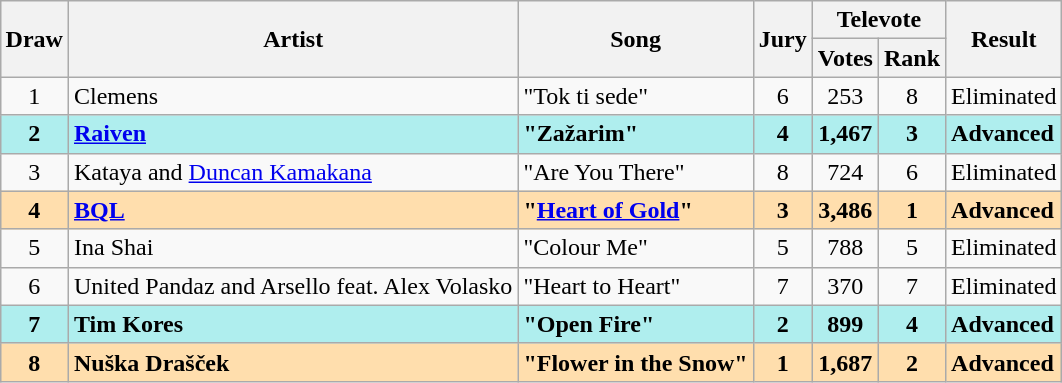<table class="sortable wikitable" style="margin: 1em auto 1em auto; text-align:center">
<tr>
<th rowspan="2">Draw</th>
<th rowspan="2">Artist</th>
<th rowspan="2">Song</th>
<th rowspan="2">Jury</th>
<th colspan="2">Televote</th>
<th rowspan="2">Result</th>
</tr>
<tr>
<th>Votes</th>
<th>Rank</th>
</tr>
<tr>
<td>1</td>
<td align="left">Clemens</td>
<td align="left">"Tok ti sede"</td>
<td>6</td>
<td>253</td>
<td>8</td>
<td align="left">Eliminated</td>
</tr>
<tr style="font-weight:bold; background:paleturquoise;">
<td>2</td>
<td align="left"><a href='#'>Raiven</a></td>
<td align="left">"Zažarim"</td>
<td>4</td>
<td>1,467</td>
<td>3</td>
<td align="left">Advanced</td>
</tr>
<tr>
<td>3</td>
<td align="left">Kataya and <a href='#'>Duncan Kamakana</a></td>
<td align="left">"Are You There"</td>
<td>8</td>
<td>724</td>
<td>6</td>
<td align="left">Eliminated</td>
</tr>
<tr style="font-weight:bold; background:navajowhite;">
<td>4</td>
<td align="left"><a href='#'>BQL</a></td>
<td align="left">"<a href='#'>Heart of Gold</a>"</td>
<td>3</td>
<td>3,486</td>
<td>1</td>
<td align="left">Advanced</td>
</tr>
<tr>
<td>5</td>
<td align="left">Ina Shai</td>
<td align="left">"Colour Me"</td>
<td>5</td>
<td>788</td>
<td>5</td>
<td align="left">Eliminated</td>
</tr>
<tr>
<td>6</td>
<td align="left">United Pandaz and Arsello feat. Alex Volasko</td>
<td align="left">"Heart to Heart"</td>
<td>7</td>
<td>370</td>
<td>7</td>
<td align="left">Eliminated</td>
</tr>
<tr style="font-weight:bold; background:paleturquoise;">
<td>7</td>
<td align="left">Tim Kores</td>
<td align="left">"Open Fire"</td>
<td>2</td>
<td>899</td>
<td>4</td>
<td align="left">Advanced</td>
</tr>
<tr style="font-weight:bold; background:navajowhite;">
<td>8</td>
<td align="left">Nuška Drašček</td>
<td align="left">"Flower in the Snow"</td>
<td>1</td>
<td>1,687</td>
<td>2</td>
<td align="left">Advanced</td>
</tr>
</table>
